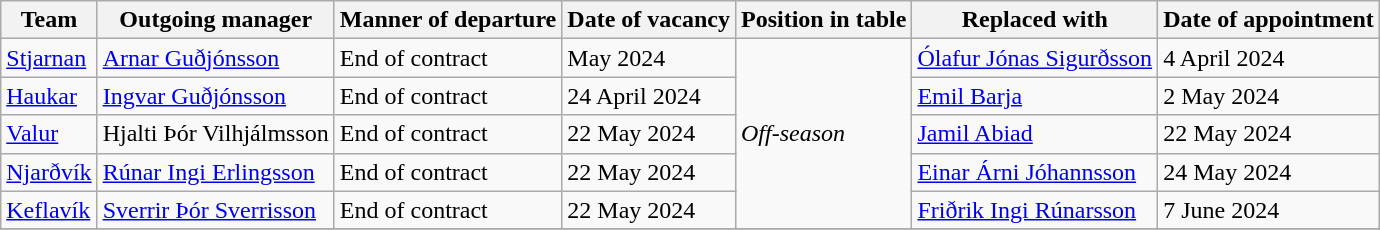<table class="wikitable sortable">
<tr>
<th>Team</th>
<th>Outgoing manager</th>
<th>Manner of departure</th>
<th>Date of vacancy</th>
<th>Position in table</th>
<th>Replaced with</th>
<th>Date of appointment</th>
</tr>
<tr>
<td><a href='#'>Stjarnan</a></td>
<td> <a href='#'>Arnar Guðjónsson</a></td>
<td>End of contract</td>
<td>May 2024</td>
<td rowspan=5><em>Off-season</em></td>
<td> <a href='#'>Ólafur Jónas Sigurðsson</a></td>
<td>4 April 2024</td>
</tr>
<tr>
<td><a href='#'>Haukar</a></td>
<td> <a href='#'>Ingvar Guðjónsson</a></td>
<td>End of contract</td>
<td>24 April 2024</td>
<td> <a href='#'>Emil Barja</a></td>
<td>2 May 2024</td>
</tr>
<tr>
<td><a href='#'>Valur</a></td>
<td> Hjalti Þór Vilhjálmsson</td>
<td>End of contract</td>
<td>22 May 2024</td>
<td> <a href='#'>Jamil Abiad</a></td>
<td>22 May 2024</td>
</tr>
<tr>
<td><a href='#'>Njarðvík</a></td>
<td> <a href='#'>Rúnar Ingi Erlingsson</a></td>
<td>End of contract</td>
<td>22 May 2024</td>
<td> <a href='#'>Einar Árni Jóhannsson</a></td>
<td>24 May 2024</td>
</tr>
<tr>
<td><a href='#'>Keflavík</a></td>
<td> <a href='#'>Sverrir Þór Sverrisson</a></td>
<td>End of contract</td>
<td>22 May 2024</td>
<td>  <a href='#'>Friðrik Ingi Rúnarsson</a></td>
<td>7 June 2024</td>
</tr>
<tr>
</tr>
</table>
